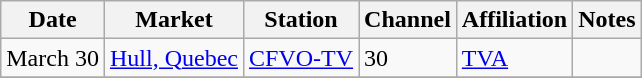<table class="wikitable">
<tr>
<th>Date</th>
<th>Market</th>
<th>Station</th>
<th>Channel</th>
<th>Affiliation</th>
<th>Notes</th>
</tr>
<tr>
<td>March 30</td>
<td><a href='#'>Hull, Quebec</a></td>
<td><a href='#'>CFVO-TV</a></td>
<td>30</td>
<td><a href='#'>TVA</a></td>
<td></td>
</tr>
<tr>
</tr>
</table>
